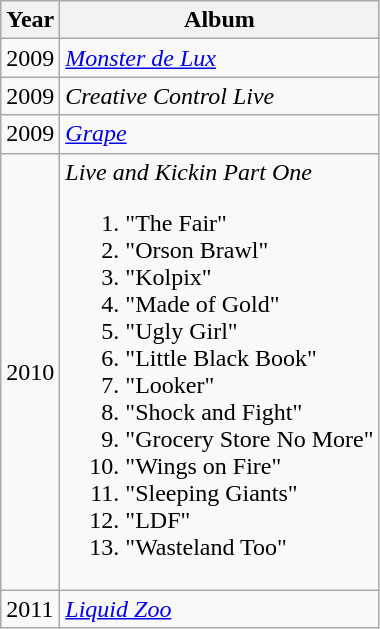<table class="wikitable">
<tr>
<th>Year</th>
<th>Album</th>
</tr>
<tr>
<td>2009</td>
<td><em><a href='#'>Monster de Lux</a></em></td>
</tr>
<tr>
<td>2009</td>
<td><em>Creative Control Live</em></td>
</tr>
<tr>
<td>2009</td>
<td><em><a href='#'>Grape</a></em></td>
</tr>
<tr>
<td>2010</td>
<td><em>Live and Kickin Part One</em><br><ol><li>"The Fair"</li><li>"Orson Brawl"</li><li>"Kolpix"</li><li>"Made of Gold"</li><li>"Ugly Girl"</li><li>"Little Black Book"</li><li>"Looker"</li><li>"Shock and Fight"</li><li>"Grocery Store No More"</li><li>"Wings on Fire"</li><li>"Sleeping Giants"</li><li>"LDF"</li><li>"Wasteland Too"</li></ol></td>
</tr>
<tr>
<td>2011</td>
<td><em><a href='#'>Liquid Zoo</a></em></td>
</tr>
</table>
